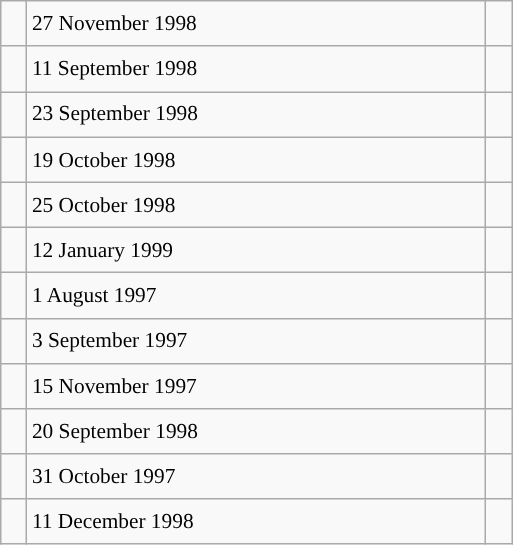<table class="wikitable" style="font-size: 89%; float: left; width: 24em; margin-right: 1em; line-height: 1.65em !important; height: 324px;">
<tr>
<td></td>
<td>27 November 1998</td>
<td></td>
</tr>
<tr>
<td></td>
<td>11 September 1998</td>
<td></td>
</tr>
<tr>
<td></td>
<td>23 September 1998</td>
<td></td>
</tr>
<tr>
<td></td>
<td>19 October 1998</td>
<td></td>
</tr>
<tr>
<td></td>
<td>25 October 1998</td>
<td></td>
</tr>
<tr>
<td></td>
<td>12 January 1999</td>
<td></td>
</tr>
<tr>
<td></td>
<td>1 August 1997</td>
<td></td>
</tr>
<tr>
<td></td>
<td>3 September 1997</td>
<td></td>
</tr>
<tr>
<td></td>
<td>15 November 1997</td>
<td></td>
</tr>
<tr>
<td></td>
<td>20 September 1998</td>
<td></td>
</tr>
<tr>
<td></td>
<td>31 October 1997</td>
<td></td>
</tr>
<tr>
<td></td>
<td>11 December 1998</td>
<td></td>
</tr>
</table>
